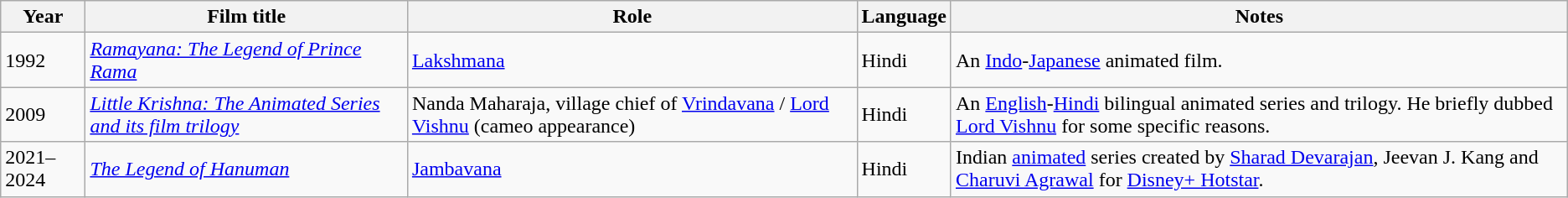<table class="wikitable">
<tr>
<th>Year</th>
<th>Film title</th>
<th>Role</th>
<th>Language</th>
<th>Notes</th>
</tr>
<tr>
<td>1992</td>
<td><em><a href='#'>Ramayana: The Legend of Prince Rama</a></em></td>
<td><a href='#'>Lakshmana</a></td>
<td>Hindi</td>
<td>An <a href='#'>Indo</a>-<a href='#'>Japanese</a> animated film.</td>
</tr>
<tr>
<td>2009</td>
<td><em><a href='#'>Little Krishna: The Animated Series and its film trilogy</a></em></td>
<td>Nanda Maharaja, village chief of <a href='#'>Vrindavana</a> / <a href='#'>Lord Vishnu</a> (cameo appearance)</td>
<td>Hindi</td>
<td>An <a href='#'>English</a>-<a href='#'>Hindi</a> bilingual animated series and trilogy. He briefly dubbed <a href='#'>Lord Vishnu</a> for some specific reasons.</td>
</tr>
<tr>
<td>2021–2024</td>
<td rowspan="2"><em><a href='#'>The Legend of Hanuman</a></em></td>
<td><a href='#'>Jambavana</a></td>
<td>Hindi</td>
<td>Indian <a href='#'>animated</a> series created by <a href='#'>Sharad Devarajan</a>, Jeevan J. Kang and <a href='#'>Charuvi Agrawal</a> for <a href='#'>Disney+ Hotstar</a>.</td>
</tr>
</table>
